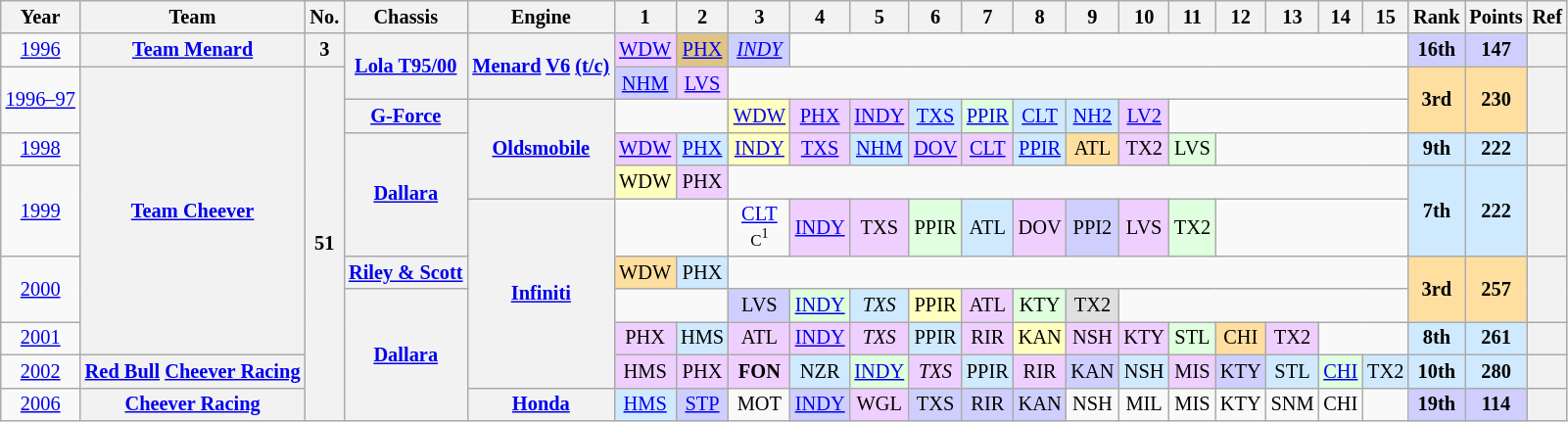<table class="wikitable" style="text-align:center; font-size:85%">
<tr>
<th>Year</th>
<th>Team</th>
<th>No.</th>
<th>Chassis</th>
<th>Engine</th>
<th>1</th>
<th>2</th>
<th>3</th>
<th>4</th>
<th>5</th>
<th>6</th>
<th>7</th>
<th>8</th>
<th>9</th>
<th>10</th>
<th>11</th>
<th>12</th>
<th>13</th>
<th>14</th>
<th>15</th>
<th>Rank</th>
<th>Points</th>
<th>Ref</th>
</tr>
<tr>
<td><a href='#'>1996</a></td>
<th nowrap><a href='#'>Team Menard</a></th>
<th>3</th>
<th rowspan=2 nowrap><a href='#'>Lola T95/00</a></th>
<th rowspan=2 nowrap><a href='#'>Menard</a> <a href='#'>V6</a> <a href='#'>(t/c)</a></th>
<td style="background:#EFCFFF;"><a href='#'>WDW</a><br></td>
<td style="background:#DFC484;"><a href='#'>PHX</a><br></td>
<td style="background:#CFCFFF;"><em><a href='#'>INDY</a></em><br></td>
<td colspan=12></td>
<td style="background:#CFCFFF;"><strong>16th</strong></td>
<td style="background:#CFCFFF;"><strong>147</strong></td>
<th></th>
</tr>
<tr>
<td rowspan="2" nowrap><a href='#'>1996–97</a></td>
<th rowspan="8" nowrap><a href='#'>Team Cheever</a></th>
<th rowspan=10>51</th>
<td style="background:#CFCFFF;"><a href='#'>NHM</a><br></td>
<td style="background:#EFCFFF;"><a href='#'>LVS</a><br></td>
<td colspan=13></td>
<td rowspan="2" style="background:#FFDF9F;"><strong>3rd</strong></td>
<td rowspan="2" style="background:#FFDF9F;"><strong>230</strong></td>
<th rowspan="2"></th>
</tr>
<tr>
<th nowrap><a href='#'>G-Force</a></th>
<th rowspan=3><a href='#'>Oldsmobile</a></th>
<td colspan=2></td>
<td style="background:#FFFFBF;"><a href='#'>WDW</a><br></td>
<td style="background:#EFCFFF;"><a href='#'>PHX</a><br></td>
<td style="background:#EFCFFF;"><a href='#'>INDY</a><br></td>
<td style="background:#CFEAFF;"><a href='#'>TXS</a><br></td>
<td style="background:#DFFFDF;"><a href='#'>PPIR</a><br></td>
<td style="background:#CFEAFF;"><a href='#'>CLT</a><br></td>
<td style="background:#CFEAFF;"><a href='#'>NH2</a><br></td>
<td style="background:#EFCFFF;"><a href='#'>LV2</a><br></td>
<td colspan=5></td>
</tr>
<tr>
<td><a href='#'>1998</a></td>
<th rowspan=3><a href='#'>Dallara</a></th>
<td style="background:#EFCFFF;"><a href='#'>WDW</a><br></td>
<td style="background:#CFEAFF;"><a href='#'>PHX</a><br></td>
<td style="background:#FFFFBF;"><a href='#'>INDY</a><br></td>
<td style="background:#EFCFFF;"><a href='#'>TXS</a><br></td>
<td style="background:#CFEAFF;"><a href='#'>NHM</a><br></td>
<td style="background:#EFCFFF;"><a href='#'>DOV</a><br></td>
<td style="background:#EFCFFF;"><a href='#'>CLT</a><br></td>
<td style="background:#CFEAFF;"><a href='#'>PPIR</a><br></td>
<td style="background:#FFDF9F;">ATL<br></td>
<td style="background:#EFCFFF;">TX2<br></td>
<td style="background:#DFFFDF;">LVS<br></td>
<td colspan=4></td>
<td style="background:#CFEAFF;"><strong>9th</strong></td>
<td style="background:#CFEAFF;"><strong>222</strong></td>
<th></th>
</tr>
<tr>
<td rowspan="2"><a href='#'>1999</a></td>
<td style="background:#FFFFBF;">WDW<br></td>
<td style="background:#EFCFFF;">PHX<br></td>
<td colspan=13></td>
<th rowspan="2" style="background:#CFEAFF;"><strong>7th</strong></th>
<th rowspan="2" style="background:#CFEAFF;"><strong>222</strong></th>
<th rowspan="2"></th>
</tr>
<tr>
<th rowspan=5><a href='#'>Infiniti</a></th>
<td colspan=2></td>
<td><a href='#'>CLT</a><br><small>C<sup>1</sup></small></td>
<td style="background:#EFCFFF;"><a href='#'>INDY</a><br></td>
<td style="background:#EFCFFF;">TXS<br></td>
<td style="background:#DFFFDF;">PPIR<br></td>
<td style="background:#CFEAFF;">ATL<br></td>
<td style="background:#EFCFFF;">DOV<br></td>
<td style="background:#CFCFFF;">PPI2<br></td>
<td style="background:#EFCFFF;">LVS<br></td>
<td style="background:#DFFFDF;">TX2<br></td>
<td colspan=4></td>
</tr>
<tr>
<td rowspan="2"><a href='#'>2000</a></td>
<th nowrap><a href='#'>Riley & Scott</a></th>
<td style="background:#FFDF9F;">WDW<br></td>
<td style="background:#CFEAFF;">PHX<br></td>
<td colspan=13></td>
<td rowspan="2" style="background:#FFDF9F;"><strong>3rd</strong></td>
<td rowspan="2" style="background:#FFDF9F;"><strong>257</strong></td>
<th rowspan="2"></th>
</tr>
<tr>
<th rowspan=4><a href='#'>Dallara</a></th>
<td colspan=2></td>
<td style="background:#CFCFFF;">LVS<br></td>
<td style="background:#DFFFDF;"><a href='#'>INDY</a><br></td>
<td style="background:#CFEAFF;"><em>TXS</em><br></td>
<td style="background:#FFFFBF;">PPIR<br></td>
<td style="background:#EFCFFF;">ATL<br></td>
<td style="background:#DFFFDF;">KTY<br></td>
<td style="background:#DFDFDF;">TX2<br></td>
<td colspan=6></td>
</tr>
<tr>
<td><a href='#'>2001</a></td>
<td style="background:#EFCFFF;">PHX<br></td>
<td style="background:#CFEAFF;">HMS<br></td>
<td style="background:#EFCFFF;">ATL<br></td>
<td style="background:#EFCFFF;"><a href='#'>INDY</a><br></td>
<td style="background:#EFCFFF;"><em>TXS</em><br></td>
<td style="background:#CFEAFF;">PPIR<br></td>
<td style="background:#EFCFFF;">RIR<br></td>
<td style="background:#FFFFBF;">KAN<br></td>
<td style="background:#EFCFFF;">NSH<br></td>
<td style="background:#EFCFFF;">KTY<br></td>
<td style="background:#DFFFDF;">STL<br></td>
<td style="background:#FFDF9F;">CHI<br></td>
<td style="background:#EFCFFF;">TX2<br></td>
<td colspan=2></td>
<th style="background:#CFEAFF;"><strong>8th</strong></th>
<th style="background:#CFEAFF;"><strong>261</strong></th>
<th></th>
</tr>
<tr>
<td><a href='#'>2002</a></td>
<th nowrap><a href='#'>Red Bull</a> <a href='#'>Cheever Racing</a></th>
<td style="background:#EFCFFF;">HMS<br></td>
<td style="background:#EFCFFF;">PHX<br></td>
<td style="background:#EFCFFF;"><strong>FON</strong><br></td>
<td style="background:#CFEAFF;">NZR<br></td>
<td style="background:#DFFFDF;"><a href='#'>INDY</a><br></td>
<td style="background:#EFCFFF;"><em>TXS</em><br></td>
<td style="background:#CFEAFF;">PPIR<br></td>
<td style="background:#EFCFFF;">RIR<br></td>
<td style="background:#CFCFFF;">KAN<br></td>
<td style="background:#CFEAFF;">NSH<br></td>
<td style="background:#EFCFFF;">MIS<br></td>
<td style="background:#CFCFFF;">KTY<br></td>
<td style="background:#CFEAFF;">STL<br></td>
<td style="background:#DFFFDF;"><a href='#'>CHI</a><br></td>
<td style="background:#CFEAFF;">TX2<br></td>
<th style="background:#CFEAFF;"><strong>10th</strong></th>
<th style="background:#CFEAFF;"><strong>280</strong></th>
<th></th>
</tr>
<tr>
<td><a href='#'>2006</a></td>
<th nowrap><a href='#'>Cheever Racing</a></th>
<th><a href='#'>Honda</a></th>
<td style="background:#CFEAFF;"><a href='#'>HMS</a><br></td>
<td style="background:#CFCFFF;"><a href='#'>STP</a><br></td>
<td>MOT</td>
<td style="background:#CFCFFF;"><a href='#'>INDY</a><br></td>
<td style="background:#EFCFFF;">WGL<br></td>
<td style="background:#CFCFFF;">TXS<br></td>
<td style="background:#CFCFFF;">RIR<br></td>
<td style="background:#CFCFFF;">KAN<br></td>
<td>NSH</td>
<td>MIL</td>
<td>MIS</td>
<td>KTY</td>
<td>SNM</td>
<td>CHI</td>
<td></td>
<th style="background:#CFCFFF;"><strong>19th</strong></th>
<th style="background:#CFCFFF;"><strong>114</strong></th>
<th></th>
</tr>
</table>
